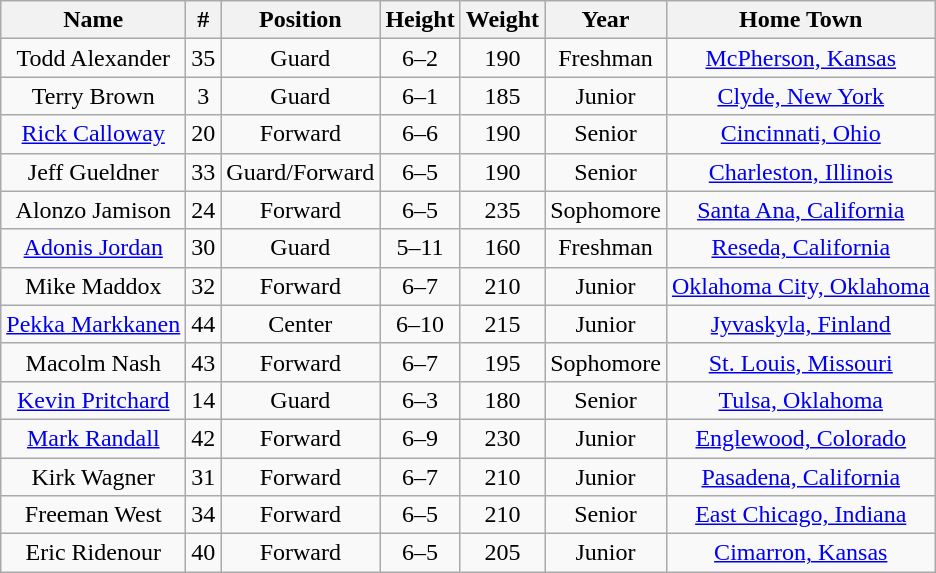<table class="wikitable" style="text-align: center;">
<tr>
<th>Name</th>
<th>#</th>
<th>Position</th>
<th>Height</th>
<th>Weight</th>
<th>Year</th>
<th>Home Town</th>
</tr>
<tr>
<td>Todd Alexander</td>
<td>35</td>
<td>Guard</td>
<td>6–2</td>
<td>190</td>
<td>Freshman</td>
<td><a href='#'>McPherson, Kansas</a></td>
</tr>
<tr>
<td>Terry Brown</td>
<td>3</td>
<td>Guard</td>
<td>6–1</td>
<td>185</td>
<td>Junior</td>
<td><a href='#'>Clyde, New York</a></td>
</tr>
<tr>
<td><a href='#'>Rick Calloway</a></td>
<td>20</td>
<td>Forward</td>
<td>6–6</td>
<td>190</td>
<td>Senior</td>
<td><a href='#'>Cincinnati, Ohio</a></td>
</tr>
<tr>
<td>Jeff Gueldner</td>
<td>33</td>
<td>Guard/Forward</td>
<td>6–5</td>
<td>190</td>
<td>Senior</td>
<td><a href='#'>Charleston, Illinois</a></td>
</tr>
<tr>
<td>Alonzo Jamison</td>
<td>24</td>
<td>Forward</td>
<td>6–5</td>
<td>235</td>
<td>Sophomore</td>
<td><a href='#'>Santa Ana, California</a></td>
</tr>
<tr>
<td><a href='#'>Adonis Jordan</a></td>
<td>30</td>
<td>Guard</td>
<td>5–11</td>
<td>160</td>
<td>Freshman</td>
<td><a href='#'>Reseda, California</a></td>
</tr>
<tr>
<td>Mike Maddox</td>
<td>32</td>
<td>Forward</td>
<td>6–7</td>
<td>210</td>
<td>Junior</td>
<td><a href='#'>Oklahoma City, Oklahoma</a></td>
</tr>
<tr>
<td><a href='#'>Pekka Markkanen</a></td>
<td>44</td>
<td>Center</td>
<td>6–10</td>
<td>215</td>
<td>Junior</td>
<td><a href='#'>Jyvaskyla, Finland</a></td>
</tr>
<tr>
<td>Macolm Nash</td>
<td>43</td>
<td>Forward</td>
<td>6–7</td>
<td>195</td>
<td>Sophomore</td>
<td><a href='#'>St. Louis, Missouri</a></td>
</tr>
<tr>
<td><a href='#'>Kevin Pritchard</a></td>
<td>14</td>
<td>Guard</td>
<td>6–3</td>
<td>180</td>
<td>Senior</td>
<td><a href='#'>Tulsa, Oklahoma</a></td>
</tr>
<tr>
<td><a href='#'>Mark Randall</a></td>
<td>42</td>
<td>Forward</td>
<td>6–9</td>
<td>230</td>
<td>Junior</td>
<td><a href='#'>Englewood, Colorado</a></td>
</tr>
<tr>
<td>Kirk Wagner</td>
<td>31</td>
<td>Forward</td>
<td>6–7</td>
<td>210</td>
<td>Junior</td>
<td><a href='#'>Pasadena, California</a></td>
</tr>
<tr>
<td>Freeman West</td>
<td>34</td>
<td>Forward</td>
<td>6–5</td>
<td>210</td>
<td>Senior</td>
<td><a href='#'>East Chicago, Indiana</a></td>
</tr>
<tr>
<td>Eric Ridenour</td>
<td>40</td>
<td>Forward</td>
<td>6–5</td>
<td>205</td>
<td>Junior</td>
<td><a href='#'>Cimarron, Kansas</a></td>
</tr>
</table>
